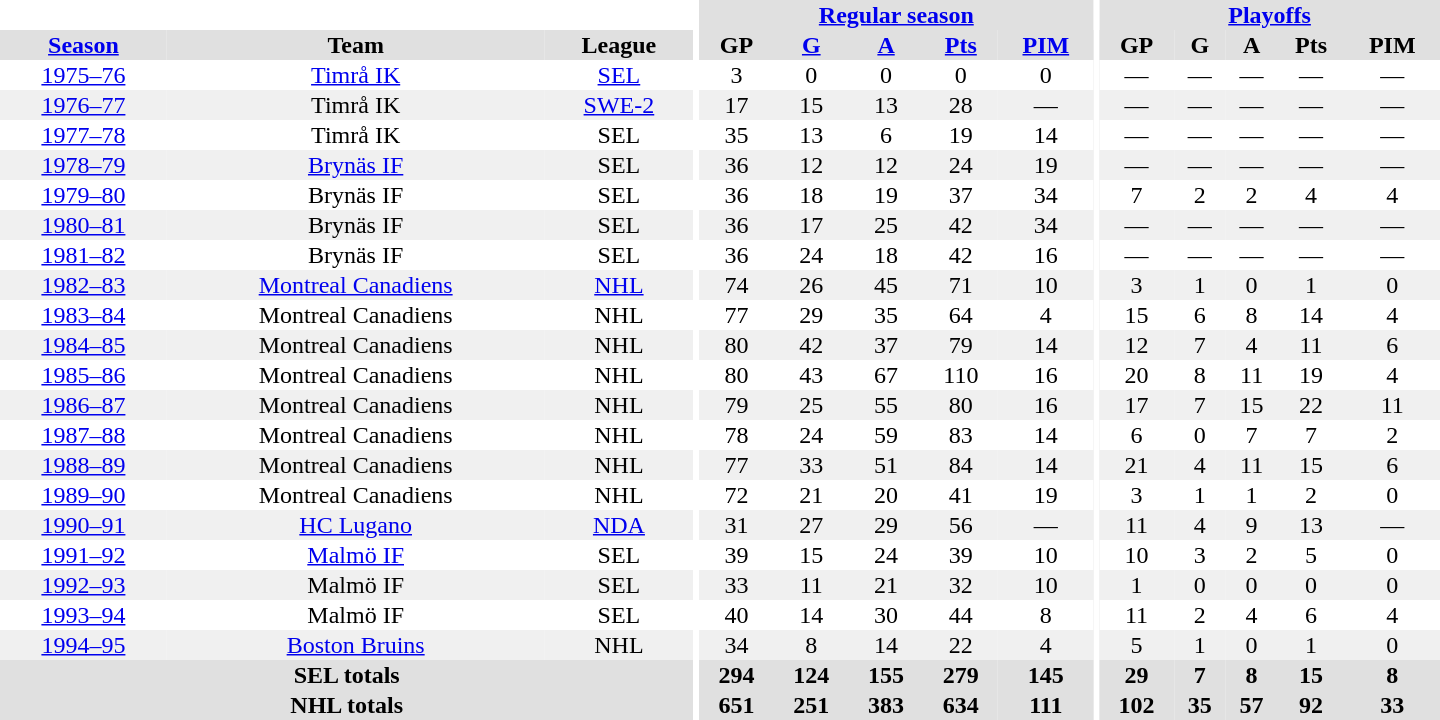<table border="0" cellpadding="1" cellspacing="0" style="text-align:center; width:60em">
<tr bgcolor="#e0e0e0">
<th colspan="3" bgcolor="#ffffff"></th>
<th rowspan="100" bgcolor="#ffffff"></th>
<th colspan="5"><a href='#'>Regular season</a></th>
<th rowspan="100" bgcolor="#ffffff"></th>
<th colspan="5"><a href='#'>Playoffs</a></th>
</tr>
<tr bgcolor="#e0e0e0">
<th><a href='#'>Season</a></th>
<th>Team</th>
<th>League</th>
<th>GP</th>
<th><a href='#'>G</a></th>
<th><a href='#'>A</a></th>
<th><a href='#'>Pts</a></th>
<th><a href='#'>PIM</a></th>
<th>GP</th>
<th>G</th>
<th>A</th>
<th>Pts</th>
<th>PIM</th>
</tr>
<tr>
<td><a href='#'>1975–76</a></td>
<td><a href='#'>Timrå IK</a></td>
<td><a href='#'>SEL</a></td>
<td>3</td>
<td>0</td>
<td>0</td>
<td>0</td>
<td>0</td>
<td>—</td>
<td>—</td>
<td>—</td>
<td>—</td>
<td>—</td>
</tr>
<tr bgcolor="#f0f0f0">
<td><a href='#'>1976–77</a></td>
<td>Timrå IK</td>
<td><a href='#'>SWE-2</a></td>
<td>17</td>
<td>15</td>
<td>13</td>
<td>28</td>
<td>—</td>
<td>—</td>
<td>—</td>
<td>—</td>
<td>—</td>
<td>—</td>
</tr>
<tr>
<td><a href='#'>1977–78</a></td>
<td>Timrå IK</td>
<td>SEL</td>
<td>35</td>
<td>13</td>
<td>6</td>
<td>19</td>
<td>14</td>
<td>—</td>
<td>—</td>
<td>—</td>
<td>—</td>
<td>—</td>
</tr>
<tr bgcolor="#f0f0f0">
<td><a href='#'>1978–79</a></td>
<td><a href='#'>Brynäs IF</a></td>
<td>SEL</td>
<td>36</td>
<td>12</td>
<td>12</td>
<td>24</td>
<td>19</td>
<td>—</td>
<td>—</td>
<td>—</td>
<td>—</td>
<td>—</td>
</tr>
<tr>
<td><a href='#'>1979–80</a></td>
<td>Brynäs IF</td>
<td>SEL</td>
<td>36</td>
<td>18</td>
<td>19</td>
<td>37</td>
<td>34</td>
<td>7</td>
<td>2</td>
<td>2</td>
<td>4</td>
<td>4</td>
</tr>
<tr bgcolor="#f0f0f0">
<td><a href='#'>1980–81</a></td>
<td>Brynäs IF</td>
<td>SEL</td>
<td>36</td>
<td>17</td>
<td>25</td>
<td>42</td>
<td>34</td>
<td>—</td>
<td>—</td>
<td>—</td>
<td>—</td>
<td>—</td>
</tr>
<tr>
<td><a href='#'>1981–82</a></td>
<td>Brynäs IF</td>
<td>SEL</td>
<td>36</td>
<td>24</td>
<td>18</td>
<td>42</td>
<td>16</td>
<td>—</td>
<td>—</td>
<td>—</td>
<td>—</td>
<td>—</td>
</tr>
<tr bgcolor="#f0f0f0">
<td><a href='#'>1982–83</a></td>
<td><a href='#'>Montreal Canadiens</a></td>
<td><a href='#'>NHL</a></td>
<td>74</td>
<td>26</td>
<td>45</td>
<td>71</td>
<td>10</td>
<td>3</td>
<td>1</td>
<td>0</td>
<td>1</td>
<td>0</td>
</tr>
<tr>
<td><a href='#'>1983–84</a></td>
<td>Montreal Canadiens</td>
<td>NHL</td>
<td>77</td>
<td>29</td>
<td>35</td>
<td>64</td>
<td>4</td>
<td>15</td>
<td>6</td>
<td>8</td>
<td>14</td>
<td>4</td>
</tr>
<tr bgcolor="#f0f0f0">
<td><a href='#'>1984–85</a></td>
<td>Montreal Canadiens</td>
<td>NHL</td>
<td>80</td>
<td>42</td>
<td>37</td>
<td>79</td>
<td>14</td>
<td>12</td>
<td>7</td>
<td>4</td>
<td>11</td>
<td>6</td>
</tr>
<tr>
<td><a href='#'>1985–86</a></td>
<td>Montreal Canadiens</td>
<td>NHL</td>
<td>80</td>
<td>43</td>
<td>67</td>
<td>110</td>
<td>16</td>
<td>20</td>
<td>8</td>
<td>11</td>
<td>19</td>
<td>4</td>
</tr>
<tr bgcolor="#f0f0f0">
<td><a href='#'>1986–87</a></td>
<td>Montreal Canadiens</td>
<td>NHL</td>
<td>79</td>
<td>25</td>
<td>55</td>
<td>80</td>
<td>16</td>
<td>17</td>
<td>7</td>
<td>15</td>
<td>22</td>
<td>11</td>
</tr>
<tr>
<td><a href='#'>1987–88</a></td>
<td>Montreal Canadiens</td>
<td>NHL</td>
<td>78</td>
<td>24</td>
<td>59</td>
<td>83</td>
<td>14</td>
<td>6</td>
<td>0</td>
<td>7</td>
<td>7</td>
<td>2</td>
</tr>
<tr bgcolor="#f0f0f0">
<td><a href='#'>1988–89</a></td>
<td>Montreal Canadiens</td>
<td>NHL</td>
<td>77</td>
<td>33</td>
<td>51</td>
<td>84</td>
<td>14</td>
<td>21</td>
<td>4</td>
<td>11</td>
<td>15</td>
<td>6</td>
</tr>
<tr>
<td><a href='#'>1989–90</a></td>
<td>Montreal Canadiens</td>
<td>NHL</td>
<td>72</td>
<td>21</td>
<td>20</td>
<td>41</td>
<td>19</td>
<td>3</td>
<td>1</td>
<td>1</td>
<td>2</td>
<td>0</td>
</tr>
<tr bgcolor="#f0f0f0">
<td><a href='#'>1990–91</a></td>
<td><a href='#'>HC Lugano</a></td>
<td><a href='#'>NDA</a></td>
<td>31</td>
<td>27</td>
<td>29</td>
<td>56</td>
<td>—</td>
<td>11</td>
<td>4</td>
<td>9</td>
<td>13</td>
<td>—</td>
</tr>
<tr>
<td><a href='#'>1991–92</a></td>
<td><a href='#'>Malmö IF</a></td>
<td>SEL</td>
<td>39</td>
<td>15</td>
<td>24</td>
<td>39</td>
<td>10</td>
<td>10</td>
<td>3</td>
<td>2</td>
<td>5</td>
<td>0</td>
</tr>
<tr bgcolor="#f0f0f0">
<td><a href='#'>1992–93</a></td>
<td>Malmö IF</td>
<td>SEL</td>
<td>33</td>
<td>11</td>
<td>21</td>
<td>32</td>
<td>10</td>
<td>1</td>
<td>0</td>
<td>0</td>
<td>0</td>
<td>0</td>
</tr>
<tr>
<td><a href='#'>1993–94</a></td>
<td>Malmö IF</td>
<td>SEL</td>
<td>40</td>
<td>14</td>
<td>30</td>
<td>44</td>
<td>8</td>
<td>11</td>
<td>2</td>
<td>4</td>
<td>6</td>
<td>4</td>
</tr>
<tr bgcolor="#f0f0f0">
<td><a href='#'>1994–95</a></td>
<td><a href='#'>Boston Bruins</a></td>
<td>NHL</td>
<td>34</td>
<td>8</td>
<td>14</td>
<td>22</td>
<td>4</td>
<td>5</td>
<td>1</td>
<td>0</td>
<td>1</td>
<td>0</td>
</tr>
<tr bgcolor="#e0e0e0">
<th colspan="3">SEL totals</th>
<th>294</th>
<th>124</th>
<th>155</th>
<th>279</th>
<th>145</th>
<th>29</th>
<th>7</th>
<th>8</th>
<th>15</th>
<th>8</th>
</tr>
<tr bgcolor="#e0e0e0">
<th colspan="3">NHL totals</th>
<th>651</th>
<th>251</th>
<th>383</th>
<th>634</th>
<th>111</th>
<th>102</th>
<th>35</th>
<th>57</th>
<th>92</th>
<th>33</th>
</tr>
</table>
